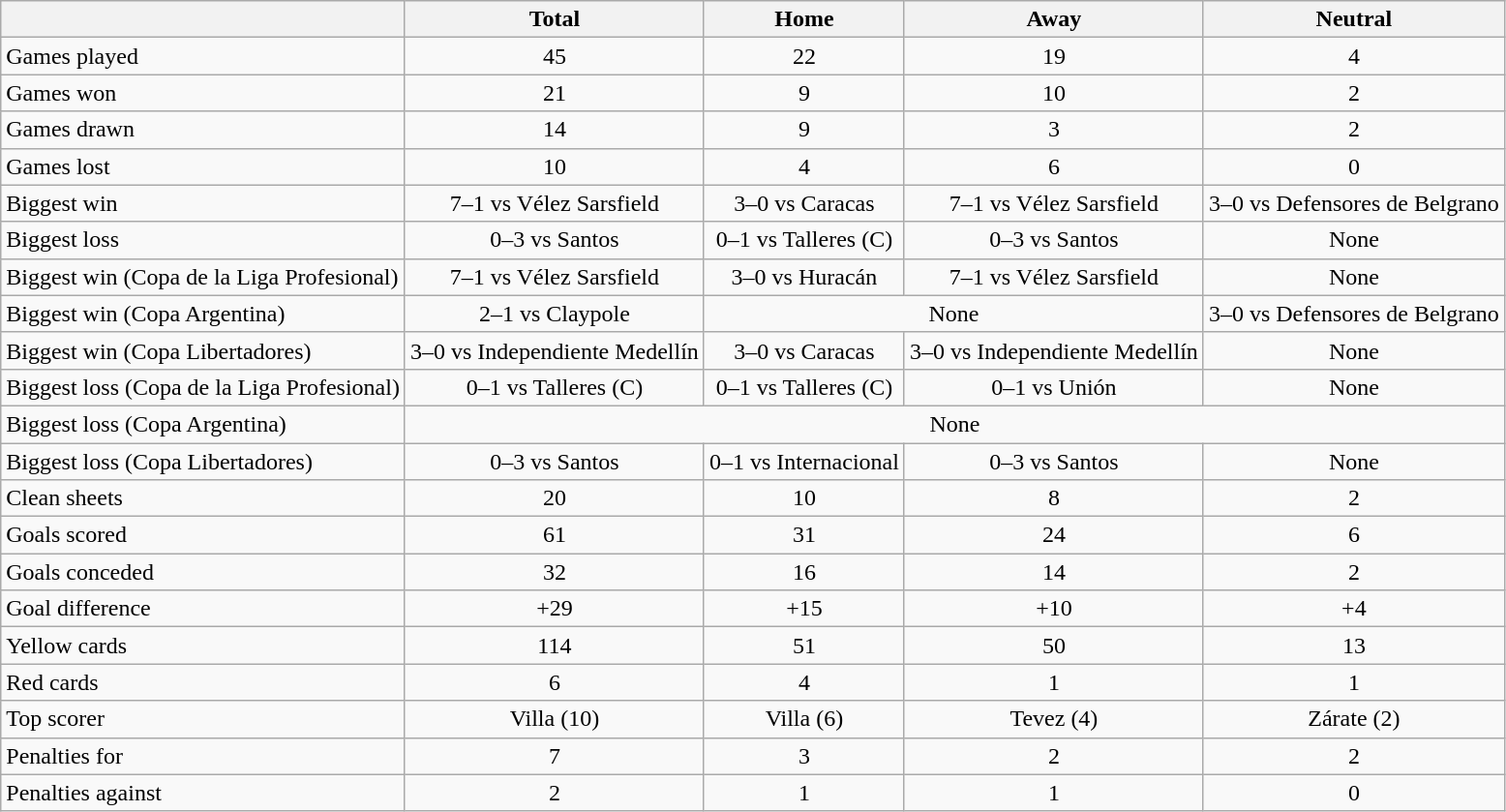<table class="wikitable" style="text-align: center;">
<tr>
<th></th>
<th>Total</th>
<th>Home</th>
<th>Away</th>
<th>Neutral</th>
</tr>
<tr>
<td align=left>Games played</td>
<td>45</td>
<td>22</td>
<td>19</td>
<td>4</td>
</tr>
<tr>
<td align=left>Games won</td>
<td>21</td>
<td>9</td>
<td>10</td>
<td>2</td>
</tr>
<tr>
<td align=left>Games drawn</td>
<td>14</td>
<td>9</td>
<td>3</td>
<td>2</td>
</tr>
<tr>
<td align=left>Games lost</td>
<td>10</td>
<td>4</td>
<td>6</td>
<td>0</td>
</tr>
<tr>
<td align=left>Biggest win</td>
<td>7–1 vs Vélez Sarsfield</td>
<td>3–0 vs Caracas</td>
<td>7–1 vs Vélez Sarsfield</td>
<td>3–0 vs Defensores de Belgrano</td>
</tr>
<tr>
<td align=left>Biggest loss</td>
<td>0–3 vs Santos</td>
<td>0–1 vs Talleres (C)</td>
<td>0–3 vs Santos</td>
<td>None</td>
</tr>
<tr>
<td align=left>Biggest win (Copa de la Liga Profesional)</td>
<td>7–1 vs Vélez Sarsfield</td>
<td>3–0 vs Huracán</td>
<td>7–1 vs Vélez Sarsfield</td>
<td>None</td>
</tr>
<tr>
<td align=left>Biggest win (Copa Argentina)</td>
<td>2–1 vs Claypole</td>
<td colspan=2>None</td>
<td>3–0 vs Defensores de Belgrano</td>
</tr>
<tr>
<td align=left>Biggest win (Copa Libertadores)</td>
<td>3–0 vs Independiente Medellín</td>
<td>3–0 vs Caracas</td>
<td>3–0 vs Independiente Medellín</td>
<td>None</td>
</tr>
<tr>
<td align=left>Biggest loss (Copa de la Liga Profesional)</td>
<td>0–1 vs Talleres (C)</td>
<td>0–1 vs Talleres (C)</td>
<td>0–1 vs Unión</td>
<td>None</td>
</tr>
<tr>
<td align=left>Biggest loss (Copa Argentina)</td>
<td colspan=4>None</td>
</tr>
<tr>
<td align=left>Biggest loss (Copa Libertadores)</td>
<td>0–3 vs Santos</td>
<td>0–1 vs Internacional</td>
<td>0–3 vs Santos</td>
<td>None</td>
</tr>
<tr>
<td align=left>Clean sheets</td>
<td>20</td>
<td>10</td>
<td>8</td>
<td>2</td>
</tr>
<tr>
<td align=left>Goals scored</td>
<td>61</td>
<td>31</td>
<td>24</td>
<td>6</td>
</tr>
<tr>
<td align=left>Goals conceded</td>
<td>32</td>
<td>16</td>
<td>14</td>
<td>2</td>
</tr>
<tr>
<td align=left>Goal difference</td>
<td>+29</td>
<td>+15</td>
<td>+10</td>
<td>+4</td>
</tr>
<tr>
<td align=left>Yellow cards</td>
<td>114</td>
<td>51</td>
<td>50</td>
<td>13</td>
</tr>
<tr>
<td align=left>Red cards</td>
<td>6</td>
<td>4</td>
<td>1</td>
<td>1</td>
</tr>
<tr>
<td align=left>Top scorer</td>
<td>Villa (10)</td>
<td>Villa (6) </td>
<td>Tevez (4)</td>
<td>Zárate (2) </td>
</tr>
<tr>
<td align=left>Penalties for</td>
<td>7</td>
<td>3</td>
<td>2</td>
<td>2</td>
</tr>
<tr>
<td align=left>Penalties against</td>
<td>2</td>
<td>1</td>
<td>1</td>
<td>0</td>
</tr>
</table>
